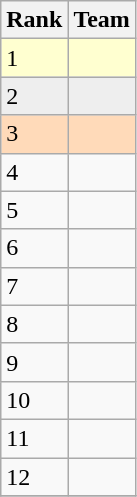<table class="wikitable">
<tr>
<th>Rank</th>
<th>Team</th>
</tr>
<tr style="background:#ffffd0">
<td>1</td>
<td></td>
</tr>
<tr style="background:#eeeeee">
<td>2</td>
<td></td>
</tr>
<tr style="background:#FFDAB9">
<td>3</td>
<td></td>
</tr>
<tr>
<td>4</td>
<td></td>
</tr>
<tr>
<td>5</td>
<td></td>
</tr>
<tr>
<td>6</td>
<td></td>
</tr>
<tr>
<td>7</td>
<td></td>
</tr>
<tr>
<td>8</td>
<td></td>
</tr>
<tr>
<td>9</td>
<td></td>
</tr>
<tr>
<td>10</td>
<td></td>
</tr>
<tr>
<td>11</td>
<td></td>
</tr>
<tr>
<td>12</td>
<td></td>
</tr>
<tr>
</tr>
</table>
